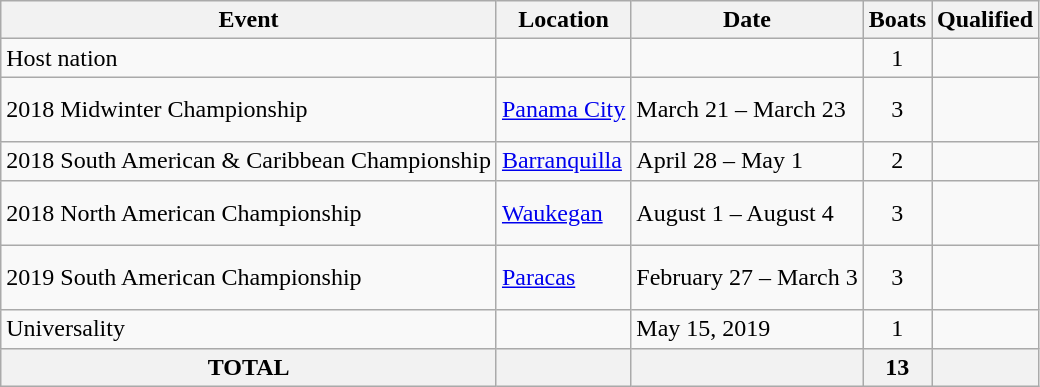<table class="wikitable">
<tr>
<th>Event</th>
<th>Location</th>
<th>Date</th>
<th>Boats</th>
<th>Qualified</th>
</tr>
<tr>
<td>Host nation</td>
<td></td>
<td></td>
<td align="center">1</td>
<td></td>
</tr>
<tr>
<td>2018 Midwinter Championship</td>
<td> <a href='#'>Panama City</a></td>
<td>March 21 – March 23</td>
<td align="center">3</td>
<td><br><br></td>
</tr>
<tr>
<td>2018 South American & Caribbean Championship</td>
<td> <a href='#'>Barranquilla</a></td>
<td>April 28 – May 1</td>
<td align="center">2</td>
<td><br></td>
</tr>
<tr>
<td>2018 North American Championship</td>
<td> <a href='#'>Waukegan</a></td>
<td>August 1 – August 4</td>
<td align="center">3</td>
<td><br><br></td>
</tr>
<tr>
<td>2019 South American Championship</td>
<td> <a href='#'>Paracas</a></td>
<td>February 27 – March 3</td>
<td align="center">3</td>
<td><br><br></td>
</tr>
<tr>
<td>Universality</td>
<td></td>
<td>May 15, 2019</td>
<td align="center">1</td>
<td></td>
</tr>
<tr>
<th>TOTAL</th>
<th></th>
<th></th>
<th>13</th>
<th></th>
</tr>
</table>
